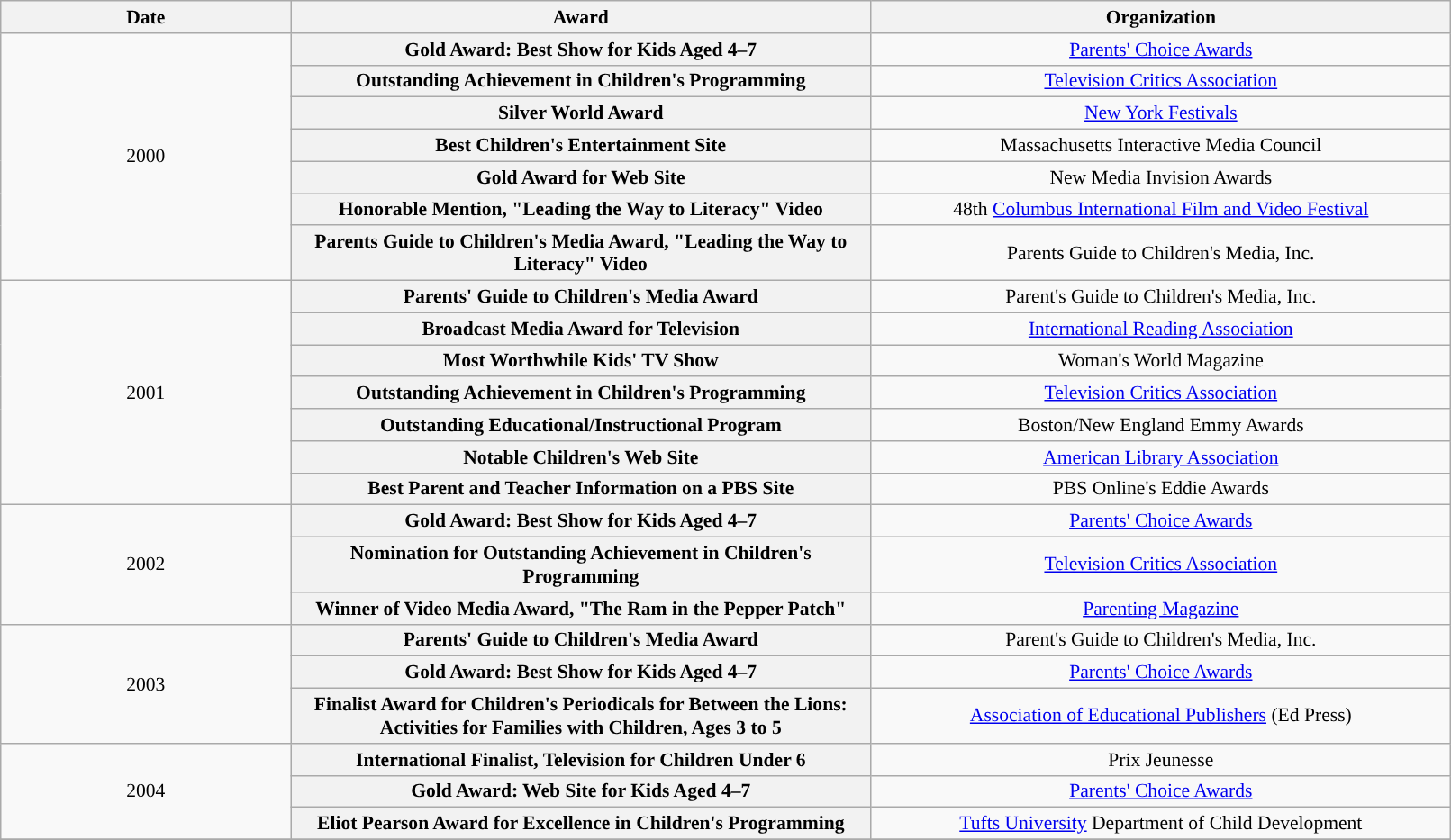<table class="wikitable plainrowheaders" style="font-size: 90%; text-align:center" width=85%>
<tr>
<th scope="col" width="20%">Date</th>
<th scope="col" width="40%">Award</th>
<th scope="col" width="40%">Organization</th>
</tr>
<tr>
<td rowspan="7">2000</td>
<th scope="row" style="text-align:center">Gold Award: Best Show for Kids Aged 4–7</th>
<td colspan="1”"><a href='#'>Parents' Choice Awards</a></td>
</tr>
<tr>
<th scope="row" style="text-align:center">Outstanding Achievement in Children's Programming</th>
<td colspan="1”"><a href='#'>Television Critics Association</a></td>
</tr>
<tr>
<th scope="row" style="text-align:center">Silver World Award</th>
<td colspan="1”"><a href='#'>New York Festivals</a></td>
</tr>
<tr>
<th scope="row" style="text-align:center">Best Children's Entertainment Site</th>
<td colspan="1”">Massachusetts Interactive Media Council</td>
</tr>
<tr>
<th scope="row" style="text-align:center">Gold Award for Web Site</th>
<td colspan="1”">New Media Invision Awards</td>
</tr>
<tr>
<th scope="row" style="text-align:center">Honorable Mention, "Leading the Way to Literacy" Video</th>
<td colspan="1”">48th <a href='#'>Columbus International Film and Video Festival</a></td>
</tr>
<tr>
<th scope="row" style="text-align:center">Parents Guide to Children's Media Award, "Leading the Way to Literacy" Video</th>
<td colspan="1”">Parents Guide to Children's Media, Inc.</td>
</tr>
<tr>
<td rowspan="7">2001</td>
<th scope="row" style="text-align:center">Parents' Guide to Children's Media Award</th>
<td colspan="1”">Parent's Guide to Children's Media, Inc.</td>
</tr>
<tr>
<th scope="row" style="text-align:center">Broadcast Media Award for Television</th>
<td colspan="1”"><a href='#'>International Reading Association</a></td>
</tr>
<tr>
<th scope="row" style="text-align:center">Most Worthwhile Kids' TV Show</th>
<td colspan="1”">Woman's World Magazine</td>
</tr>
<tr>
<th scope="row" style="text-align:center">Outstanding Achievement in Children's Programming</th>
<td colspan="1”"><a href='#'>Television Critics Association</a></td>
</tr>
<tr>
<th scope="row" style="text-align:center">Outstanding Educational/Instructional Program</th>
<td colspan="1”">Boston/New England Emmy Awards</td>
</tr>
<tr>
<th scope="row" style="text-align:center">Notable Children's Web Site</th>
<td colspan="1”"><a href='#'>American Library Association</a></td>
</tr>
<tr>
<th scope="row" style="text-align:center">Best Parent and Teacher Information on a PBS Site</th>
<td colspan="1”">PBS Online's Eddie Awards</td>
</tr>
<tr>
<td rowspan="3">2002</td>
<th scope="row" style="text-align:center">Gold Award: Best Show for Kids Aged 4–7</th>
<td colspan="1”"><a href='#'>Parents' Choice Awards</a></td>
</tr>
<tr>
<th scope="row" style="text-align:center">Nomination for Outstanding Achievement in Children's Programming</th>
<td colspan="1”"><a href='#'>Television Critics Association</a></td>
</tr>
<tr>
<th scope="row" style="text-align:center">Winner of Video Media Award, "The Ram in the Pepper Patch"</th>
<td colspan="1”"><a href='#'>Parenting Magazine</a></td>
</tr>
<tr>
<td rowspan="3">2003</td>
<th scope="row" style="text-align:center">Parents' Guide to Children's Media Award</th>
<td colspan="1”">Parent's Guide to Children's Media, Inc.</td>
</tr>
<tr>
<th scope="row" style="text-align:center">Gold Award: Best Show for Kids Aged 4–7</th>
<td colspan="1”"><a href='#'>Parents' Choice Awards</a></td>
</tr>
<tr>
<th scope="row" style="text-align:center">Finalist Award for Children's Periodicals for Between the Lions: Activities for Families with Children, Ages 3 to 5</th>
<td colspan="1”"><a href='#'>Association of Educational Publishers</a> (Ed Press)</td>
</tr>
<tr>
<td rowspan="3">2004</td>
<th scope="row" style="text-align:center">International Finalist, Television for Children Under 6</th>
<td colspan="1”">Prix Jeunesse</td>
</tr>
<tr>
<th scope="row" style="text-align:center">Gold Award: Web Site for Kids Aged 4–7</th>
<td colspan="1”"><a href='#'>Parents' Choice Awards</a></td>
</tr>
<tr>
<th scope="row" style="text-align:center">Eliot Pearson Award for Excellence in Children's Programming</th>
<td colspan="1”"><a href='#'>Tufts University</a> Department of Child Development</td>
</tr>
<tr>
</tr>
</table>
